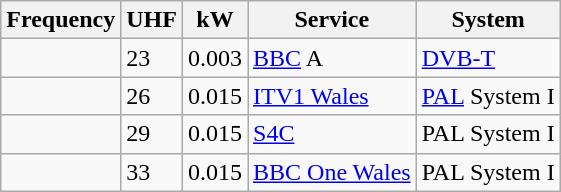<table class="wikitable sortable">
<tr>
<th>Frequency</th>
<th>UHF</th>
<th>kW</th>
<th>Service</th>
<th>System</th>
</tr>
<tr>
<td></td>
<td>23</td>
<td>0.003</td>
<td><a href='#'>BBC</a> A</td>
<td><a href='#'>DVB-T</a></td>
</tr>
<tr>
<td></td>
<td>26</td>
<td>0.015</td>
<td><a href='#'>ITV1 Wales</a></td>
<td><a href='#'>PAL</a> System I</td>
</tr>
<tr>
<td></td>
<td>29</td>
<td>0.015</td>
<td><a href='#'>S4C</a></td>
<td>PAL System I</td>
</tr>
<tr>
<td></td>
<td>33</td>
<td>0.015</td>
<td><a href='#'>BBC One Wales</a></td>
<td>PAL System I</td>
</tr>
</table>
